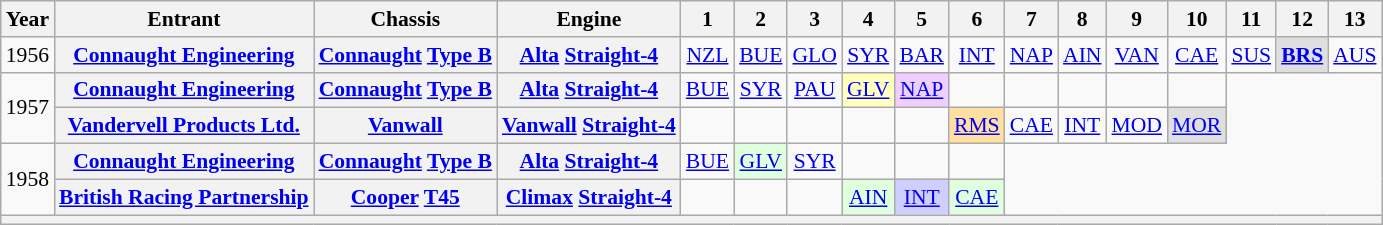<table class="wikitable" style="text-align:center; font-size:90%">
<tr>
<th>Year</th>
<th>Entrant</th>
<th>Chassis</th>
<th>Engine</th>
<th>1</th>
<th>2</th>
<th>3</th>
<th>4</th>
<th>5</th>
<th>6</th>
<th>7</th>
<th>8</th>
<th>9</th>
<th>10</th>
<th>11</th>
<th>12</th>
<th>13</th>
</tr>
<tr>
<td>1956</td>
<th><a href='#'>Connaught Engineering</a></th>
<th><a href='#'>Connaught</a> <a href='#'>Type B</a></th>
<th><a href='#'>Alta</a> <a href='#'>Straight-4</a></th>
<td><a href='#'>NZL</a></td>
<td><a href='#'>BUE</a></td>
<td><a href='#'>GLO</a></td>
<td><a href='#'>SYR</a></td>
<td><a href='#'>BAR</a></td>
<td><a href='#'>INT</a></td>
<td><a href='#'>NAP</a></td>
<td><a href='#'>AIN</a></td>
<td><a href='#'>VAN</a></td>
<td><a href='#'>CAE</a></td>
<td><a href='#'>SUS</a></td>
<td style="background:#DFDFDF;"><a href='#'><strong>BRS</strong></a><br></td>
<td><a href='#'>AUS</a></td>
</tr>
<tr>
<td rowspan=2>1957</td>
<th><a href='#'>Connaught Engineering</a></th>
<th><a href='#'>Connaught</a> <a href='#'>Type B</a></th>
<th><a href='#'>Alta</a> <a href='#'>Straight-4</a></th>
<td><a href='#'>BUE</a></td>
<td><a href='#'>SYR</a></td>
<td><a href='#'>PAU</a></td>
<td style="background:#FFFFBF;"><a href='#'>GLV</a><br></td>
<td style="background:#EFCFFF;"><a href='#'>NAP</a><br></td>
<td></td>
<td></td>
<td></td>
<td></td>
<td></td>
</tr>
<tr>
<th><a href='#'>Vandervell Products Ltd.</a></th>
<th><a href='#'>Vanwall</a></th>
<th><a href='#'>Vanwall</a> <a href='#'>Straight-4</a></th>
<td></td>
<td></td>
<td></td>
<td></td>
<td></td>
<td style="background:#FFDF9F;"><a href='#'>RMS</a><br></td>
<td><a href='#'>CAE</a></td>
<td><a href='#'>INT</a></td>
<td><a href='#'>MOD</a></td>
<td style="background:#DFDFDF;"><a href='#'>MOR</a><br></td>
</tr>
<tr>
<td rowspan=2>1958</td>
<th><a href='#'>Connaught Engineering</a></th>
<th><a href='#'>Connaught</a> <a href='#'>Type B</a></th>
<th><a href='#'>Alta</a> <a href='#'>Straight-4</a></th>
<td><a href='#'>BUE</a></td>
<td style="background:#DFFFDF;"><a href='#'>GLV</a><br></td>
<td><a href='#'>SYR</a></td>
<td></td>
<td></td>
<td></td>
</tr>
<tr>
<th><a href='#'>British Racing Partnership</a></th>
<th><a href='#'>Cooper</a> <a href='#'>T45</a></th>
<th><a href='#'>Climax</a> <a href='#'>Straight-4</a></th>
<td></td>
<td></td>
<td></td>
<td style="background:#DFFFDF;"><a href='#'>AIN</a><br></td>
<td style="background:#CFCFFF;"><a href='#'>INT</a><br></td>
<td style="background:#DFFFDF;"><a href='#'>CAE</a><br></td>
</tr>
<tr>
<th colspan="17"></th>
</tr>
</table>
